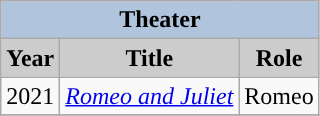<table class="wikitable" style="f">
<tr>
<th colspan=4 style="background:LightSteelBlue">Theater</th>
</tr>
<tr>
<th style="background:#CCCCCC">Year</th>
<th style="background:#CCCCCC">Title</th>
<th style="background:#CCCCCC">Role</th>
</tr>
<tr>
<td>2021</td>
<td><em><a href='#'>Romeo and Juliet</a></em></td>
<td>Romeo</td>
</tr>
<tr>
</tr>
</table>
